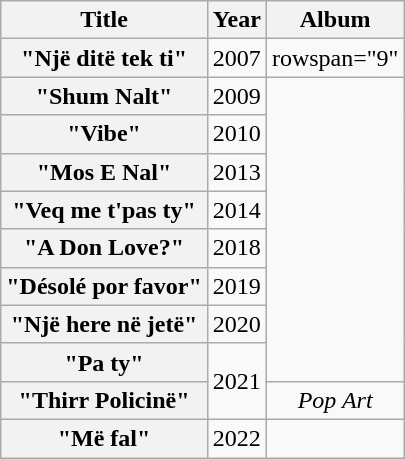<table class="wikitable plainrowheaders" style="text-align:center;">
<tr>
<th scope="col">Title</th>
<th scope="col">Year</th>
<th scope="col">Album</th>
</tr>
<tr>
<th scope="row">"Një ditë tek ti"<br></th>
<td>2007</td>
<td>rowspan="9" </td>
</tr>
<tr>
<th scope="row">"Shum Nalt"<br></th>
<td>2009</td>
</tr>
<tr>
<th scope="row">"Vibe"<br></th>
<td>2010</td>
</tr>
<tr>
<th scope="row">"Mos E Nal"<br></th>
<td>2013</td>
</tr>
<tr>
<th scope="row">"Veq me t'pas ty"<br></th>
<td>2014</td>
</tr>
<tr>
<th scope="row">"A Don Love?"<br></th>
<td>2018</td>
</tr>
<tr>
<th scope="row">"Désolé por favor"<br></th>
<td>2019</td>
</tr>
<tr>
<th scope="row">"Një here në jetë"<br></th>
<td>2020</td>
</tr>
<tr>
<th scope="row">"Pa ty"<br></th>
<td rowspan="2">2021</td>
</tr>
<tr>
<th scope="row">"Thirr Policinë"<br></th>
<td><em>Pop Art</em></td>
</tr>
<tr>
<th scope="row">"Më fal"<br></th>
<td>2022</td>
<td></td>
</tr>
</table>
